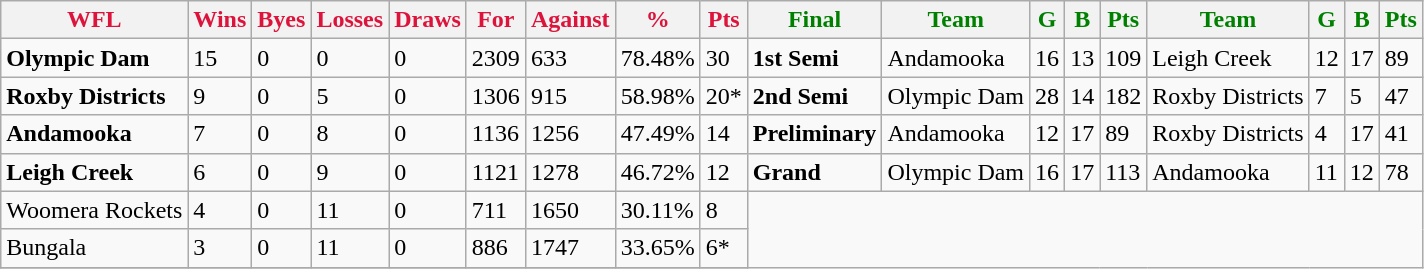<table class="wikitable">
<tr>
<th style="color:crimson">WFL</th>
<th style="color:crimson">Wins</th>
<th style="color:crimson">Byes</th>
<th style="color:crimson">Losses</th>
<th style="color:crimson">Draws</th>
<th style="color:crimson">For</th>
<th style="color:crimson">Against</th>
<th style="color:crimson">%</th>
<th style="color:crimson">Pts</th>
<th style="color:green">Final</th>
<th style="color:green">Team</th>
<th style="color:green">G</th>
<th style="color:green">B</th>
<th style="color:green">Pts</th>
<th style="color:green">Team</th>
<th style="color:green">G</th>
<th style="color:green">B</th>
<th style="color:green">Pts</th>
</tr>
<tr>
<td><strong>	Olympic Dam	</strong></td>
<td>15</td>
<td>0</td>
<td>0</td>
<td>0</td>
<td>2309</td>
<td>633</td>
<td>78.48%</td>
<td>30</td>
<td><strong>1st Semi</strong></td>
<td>Andamooka</td>
<td>16</td>
<td>13</td>
<td>109</td>
<td>Leigh Creek</td>
<td>12</td>
<td>17</td>
<td>89</td>
</tr>
<tr>
<td><strong>	Roxby Districts	</strong></td>
<td>9</td>
<td>0</td>
<td>5</td>
<td>0</td>
<td>1306</td>
<td>915</td>
<td>58.98%</td>
<td>20*</td>
<td><strong>2nd Semi</strong></td>
<td>Olympic Dam</td>
<td>28</td>
<td>14</td>
<td>182</td>
<td>Roxby Districts</td>
<td>7</td>
<td>5</td>
<td>47</td>
</tr>
<tr>
<td><strong>	Andamooka	</strong></td>
<td>7</td>
<td>0</td>
<td>8</td>
<td>0</td>
<td>1136</td>
<td>1256</td>
<td>47.49%</td>
<td>14</td>
<td><strong>Preliminary</strong></td>
<td>Andamooka</td>
<td>12</td>
<td>17</td>
<td>89</td>
<td>Roxby Districts</td>
<td>4</td>
<td>17</td>
<td>41</td>
</tr>
<tr>
<td><strong>	Leigh Creek	</strong></td>
<td>6</td>
<td>0</td>
<td>9</td>
<td>0</td>
<td>1121</td>
<td>1278</td>
<td>46.72%</td>
<td>12</td>
<td><strong>Grand</strong></td>
<td>Olympic Dam</td>
<td>16</td>
<td>17</td>
<td>113</td>
<td>Andamooka</td>
<td>11</td>
<td>12</td>
<td>78</td>
</tr>
<tr>
<td>Woomera Rockets</td>
<td>4</td>
<td>0</td>
<td>11</td>
<td>0</td>
<td>711</td>
<td>1650</td>
<td>30.11%</td>
<td>8</td>
</tr>
<tr>
<td>Bungala</td>
<td>3</td>
<td>0</td>
<td>11</td>
<td>0</td>
<td>886</td>
<td>1747</td>
<td>33.65%</td>
<td>6*</td>
</tr>
<tr>
</tr>
</table>
